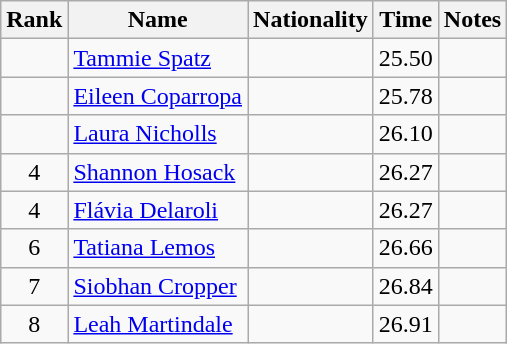<table class="wikitable sortable" style="text-align:center">
<tr>
<th>Rank</th>
<th>Name</th>
<th>Nationality</th>
<th>Time</th>
<th>Notes</th>
</tr>
<tr>
<td></td>
<td align=left><a href='#'>Tammie Spatz</a></td>
<td align=left></td>
<td>25.50</td>
<td></td>
</tr>
<tr>
<td></td>
<td align=left><a href='#'>Eileen Coparropa</a></td>
<td align=left></td>
<td>25.78</td>
<td></td>
</tr>
<tr>
<td></td>
<td align=left><a href='#'>Laura Nicholls</a></td>
<td align=left></td>
<td>26.10</td>
<td></td>
</tr>
<tr>
<td>4</td>
<td align=left><a href='#'>Shannon Hosack</a></td>
<td align=left></td>
<td>26.27</td>
<td></td>
</tr>
<tr>
<td>4</td>
<td align=left><a href='#'>Flávia Delaroli</a></td>
<td align=left></td>
<td>26.27</td>
<td></td>
</tr>
<tr>
<td>6</td>
<td align=left><a href='#'>Tatiana Lemos</a></td>
<td align=left></td>
<td>26.66</td>
<td></td>
</tr>
<tr>
<td>7</td>
<td align=left><a href='#'>Siobhan Cropper</a></td>
<td align=left></td>
<td>26.84</td>
<td></td>
</tr>
<tr>
<td>8</td>
<td align=left><a href='#'>Leah Martindale</a></td>
<td align=left></td>
<td>26.91</td>
<td></td>
</tr>
</table>
